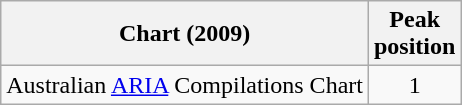<table class="wikitable">
<tr>
<th align="left">Chart (2009)</th>
<th align="left">Peak<br>position</th>
</tr>
<tr>
<td align="left">Australian <a href='#'>ARIA</a> Compilations Chart</td>
<td style="text-align:center;">1</td>
</tr>
</table>
